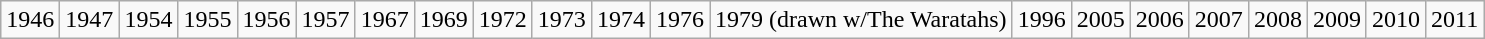<table class="wikitable" align="center" style="text-align:center">
<tr>
<td>1946</td>
<td>1947</td>
<td>1954</td>
<td>1955</td>
<td>1956</td>
<td>1957</td>
<td>1967</td>
<td>1969</td>
<td>1972</td>
<td>1973</td>
<td>1974</td>
<td>1976</td>
<td>1979 (drawn w/The Waratahs)</td>
<td>1996</td>
<td>2005</td>
<td>2006</td>
<td>2007</td>
<td>2008</td>
<td>2009</td>
<td>2010</td>
<td>2011</td>
</tr>
</table>
